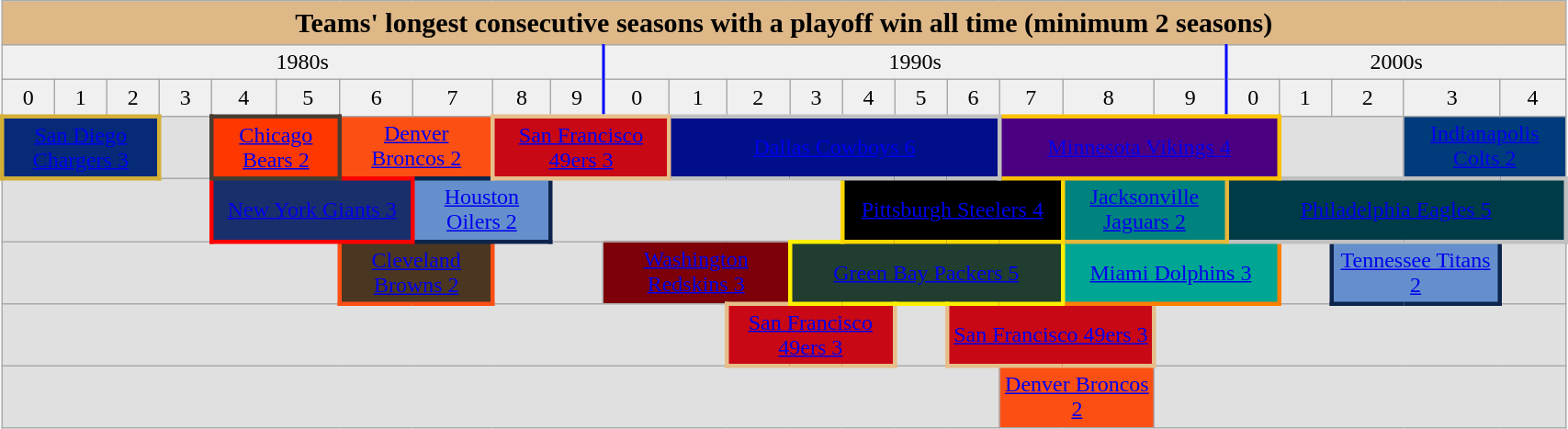<table class="wikitable" style="text-align:center" width=90%>
<tr>
<th colspan="25" style="width:80%; text-align:center; font-size:125%; background:#deb887;">Teams' longest consecutive seasons with a playoff win all time (minimum 2 seasons)</th>
</tr>
<tr style="background:#f0f0f0;">
<td colspan="10" style="width:9%; border-right:2px solid blue;">1980s</td>
<td colspan="10" style="width:9%; border-right:2px solid blue;">1990s</td>
<td colspan="5">2000s</td>
</tr>
<tr style="background:#f0f0f0;">
<td width=2%>0</td>
<td width="2%">1</td>
<td width="2%">2</td>
<td width=2%>3</td>
<td width=2%>4</td>
<td width=2%>5</td>
<td width="2%">6</td>
<td width="2%">7</td>
<td width="2%">8</td>
<td style="width:2%; border-right:2px solid blue;">9</td>
<td width=2%>0</td>
<td width="2%">1</td>
<td width="2%">2</td>
<td width=2%>3</td>
<td width="2%">4</td>
<td width="2%">5</td>
<td width="2%">6</td>
<td width="2%">7</td>
<td width="2%">8</td>
<td style="width:2%; border-right:2px solid blue;">9</td>
<td width="2%">0</td>
<td width="2%">1</td>
<td width=2%>2</td>
<td width="2%">3</td>
<td width="2%">4</td>
</tr>
<tr style="background:#e0e0e0;">
<td colspan=3 style="border: 3px solid #D4AF37;background:#062A78;"><a href='#'><span>San Diego Chargers 3</span></a></td>
<td colspan="1"></td>
<td colspan="2" style="border: 3px solid #483C32;background:#FF3800;"><a href='#'><span>Chicago Bears 2</span></a></td>
<td colspan="2" style="background:#FB4F14;color: black"><a href='#'>Denver Broncos 2</a></td>
<td colspan="3" style="border: 3px solid #E6BE8A; background: #C80815"><a href='#'><span>San Francisco 49ers 3</span></a></td>
<td colspan="6" style="border: 3px solid #C0C0C0;background:#000F89"><a href='#'><span>Dallas Cowboys 6</span></a></td>
<td colspan="4" style="border: 3px solid #FCC200;background:#4B0082"><a href='#'><span>Minnesota Vikings 4</span></a></td>
<td colspan="2"></td>
<td colspan="2" style="background:#003b7b"><a href='#'><span>Indianapolis Colts 2</span></a></td>
</tr>
<tr style="background:#e0e0e0;">
<td colspan="4"></td>
<td colspan="3" style="border: 3px solid red;background:#192f6b;"><a href='#'><span>New York Giants 3</span></a></td>
<td colspan="2" style="border: 3px solid #0d254c;background:#648fcc"><a href='#'><span>Houston Oilers 2</span></a></td>
<td colspan="5"></td>
<td colspan="4"  style="border: 3px solid gold;background:#000000;color:gold"><a href='#'><span>Pittsburgh Steelers 4</span></a></td>
<td colspan="2" style="border: 3px solid #E5B73B;background:#00827F;"><a href='#'><span>Jacksonville Jaguars 2</span></a></td>
<td colspan="5" style="border: 3px solid silver;background:#003b48"><a href='#'><span>Philadelphia Eagles 5</span></a></td>
</tr>
<tr style="background:#e0e0e0;">
<td colspan="6"></td>
<td colspan="2" style="border: 3px solid #FB4F14;background:#4B3621"><a href='#'><span>Cleveland Browns 2</span></a></td>
<td colspan="2"></td>
<td colspan="3" style="background:#7D0008"><a href='#'><span>Washington Redskins 3</span></a></td>
<td colspan="5" style="border: 3px solid #FFEF00;background:#213D30"><a href='#'><span>Green Bay Packers 5</span></a></td>
<td colspan="3" style="border: 3px solid #FF7F00;background:#00A693"><a href='#'><span>Miami Dolphins 3</span></a></td>
<td colspan="1"></td>
<td colspan="2" style="border: 3px solid #0d254c;background:#648fcc"><a href='#'><span>Tennessee Titans 2</span></a></td>
<td colspan="1"></td>
</tr>
<tr style="background:#e0e0e0;">
<td colspan="12"></td>
<td colspan="3" style="border: 3px solid #E6BE8A; background: #C80815"><a href='#'><span>San Francisco 49ers 3</span></a></td>
<td colspan="1"></td>
<td colspan="3" style="border: 3px solid #E6BE8A; background: #C80815"><a href='#'><span>San Francisco 49ers 3</span></a></td>
<td colspan="6"></td>
</tr>
<tr style="background:#e0e0e0;">
<td colspan="17"></td>
<td colspan="2" style="background:#FB4F14;color: black"><a href='#'>Denver Broncos 2</a></td>
<td colspan="6"></td>
</tr>
</table>
